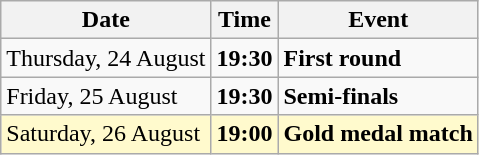<table class = "wikitable">
<tr>
<th>Date</th>
<th>Time</th>
<th>Event</th>
</tr>
<tr>
<td>Thursday, 24 August</td>
<td><strong>19:30</strong></td>
<td><strong>First round</strong></td>
</tr>
<tr>
<td>Friday, 25 August</td>
<td><strong>19:30</strong></td>
<td><strong>Semi-finals</strong></td>
</tr>
<tr style="background-color:lemonchiffon;">
<td>Saturday, 26 August</td>
<td><strong>19:00</strong></td>
<td><strong>Gold medal match</strong></td>
</tr>
</table>
